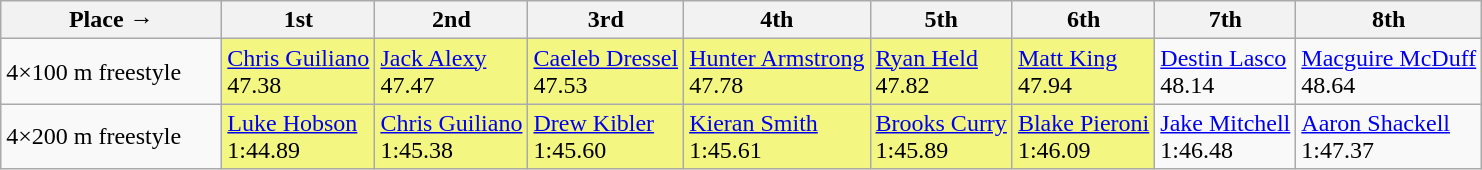<table class="wikitable">
<tr>
<th width=140>Place →</th>
<th>1st</th>
<th>2nd</th>
<th>3rd</th>
<th>4th</th>
<th>5th</th>
<th>6th</th>
<th>7th</th>
<th>8th</th>
</tr>
<tr>
<td>4×100 m freestyle</td>
<td bgcolor=#F3F781><a href='#'>Chris Guiliano</a><br>47.38</td>
<td bgcolor=#F3F781><a href='#'>Jack Alexy</a><br>47.47</td>
<td bgcolor=#F3F781><a href='#'>Caeleb Dressel</a><br>47.53</td>
<td bgcolor=#F3F781><a href='#'>Hunter Armstrong</a><br>47.78</td>
<td bgcolor=#F3F781><a href='#'>Ryan Held</a><br>47.82</td>
<td bgcolor=#F3F781><a href='#'>Matt King</a> <br>47.94</td>
<td><a href='#'>Destin Lasco</a><br>48.14</td>
<td><a href='#'>Macguire McDuff</a><br>48.64</td>
</tr>
<tr>
<td>4×200 m freestyle</td>
<td bgcolor=#F3F781><a href='#'>Luke Hobson</a> <br> 1:44.89</td>
<td bgcolor=#F3F781><a href='#'>Chris Guiliano</a> <br> 1:45.38</td>
<td bgcolor=#F3F781><a href='#'>Drew Kibler</a> <br> 1:45.60</td>
<td bgcolor=#F3F781><a href='#'>Kieran Smith</a> <br> 1:45.61</td>
<td bgcolor=#F3F781><a href='#'>Brooks Curry</a> <br> 1:45.89</td>
<td bgcolor=#F3F781><a href='#'>Blake Pieroni</a> <br> 1:46.09</td>
<td><a href='#'>Jake Mitchell</a> <br> 1:46.48</td>
<td><a href='#'>Aaron Shackell</a> <br> 1:47.37</td>
</tr>
</table>
